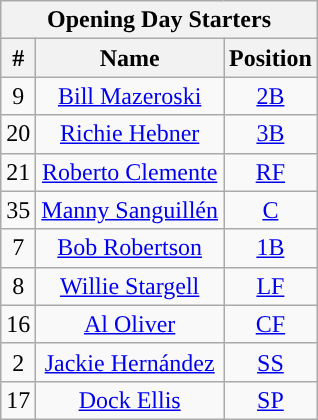<table class="wikitable" style="text-align:center">
<tr>
<th colspan="3">Opening Day Starters</th>
</tr>
<tr>
<th>#</th>
<th>Name</th>
<th>Position</th>
</tr>
<tr>
<td>9</td>
<td><a href='#'>Bill Mazeroski</a></td>
<td><a href='#'>2B</a></td>
</tr>
<tr>
<td>20</td>
<td><a href='#'>Richie Hebner</a></td>
<td><a href='#'>3B</a></td>
</tr>
<tr>
<td>21</td>
<td><a href='#'>Roberto Clemente</a></td>
<td><a href='#'>RF</a></td>
</tr>
<tr>
<td>35</td>
<td><a href='#'>Manny Sanguillén</a></td>
<td><a href='#'>C</a></td>
</tr>
<tr>
<td>7</td>
<td><a href='#'>Bob Robertson</a></td>
<td><a href='#'>1B</a></td>
</tr>
<tr>
<td>8</td>
<td><a href='#'>Willie Stargell</a></td>
<td><a href='#'>LF</a></td>
</tr>
<tr>
<td>16</td>
<td><a href='#'>Al Oliver</a></td>
<td><a href='#'>CF</a></td>
</tr>
<tr>
<td>2</td>
<td><a href='#'>Jackie Hernández</a></td>
<td><a href='#'>SS</a></td>
</tr>
<tr>
<td>17</td>
<td><a href='#'>Dock Ellis</a></td>
<td><a href='#'>SP</a></td>
</tr>
</table>
